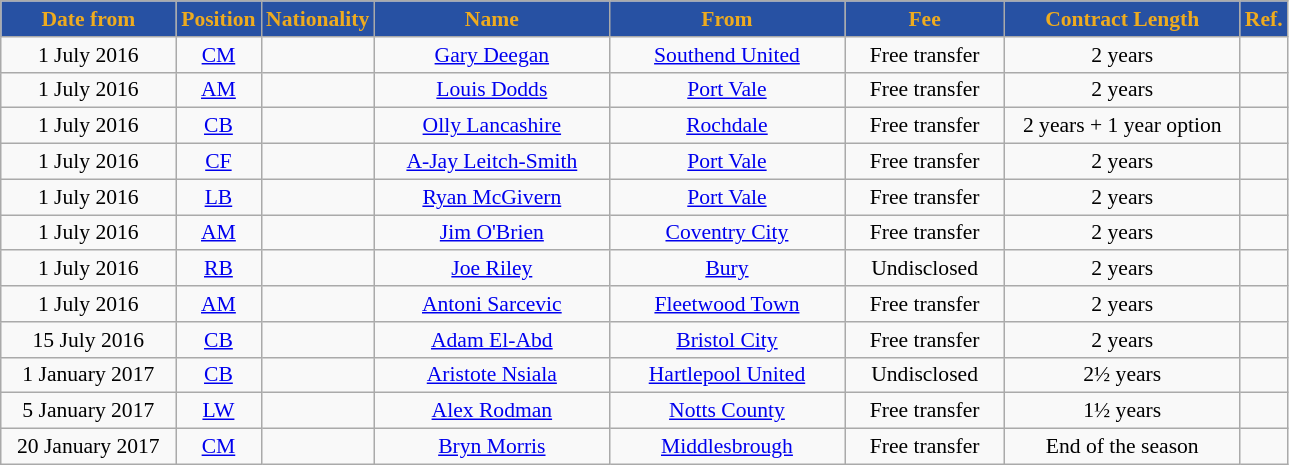<table class="wikitable"  style="text-align:center; font-size:90%; ">
<tr>
<th style="background:#2751A3; color:#EEAB1F; width:110px;">Date from</th>
<th style="background:#2751A3; color:#EEAB1F; width:50px;">Position</th>
<th style="background:#2751A3; color:#EEAB1F; width:50px;">Nationality</th>
<th style="background:#2751A3; color:#EEAB1F; width:150px;">Name</th>
<th style="background:#2751A3; color:#EEAB1F; width:150px;">From</th>
<th style="background:#2751A3; color:#EEAB1F; width:100px;">Fee</th>
<th style="background:#2751A3; color:#EEAB1F; width:150px;">Contract Length</th>
<th style="background:#2751A3; color:#EEAB1F; width:25px;">Ref.</th>
</tr>
<tr>
<td>1 July 2016</td>
<td><a href='#'>CM</a></td>
<td></td>
<td><a href='#'>Gary Deegan</a></td>
<td><a href='#'>Southend United</a></td>
<td>Free transfer</td>
<td>2 years</td>
<td></td>
</tr>
<tr>
<td>1 July 2016</td>
<td><a href='#'>AM</a></td>
<td></td>
<td><a href='#'>Louis Dodds</a></td>
<td><a href='#'>Port Vale</a></td>
<td>Free transfer</td>
<td>2 years</td>
<td></td>
</tr>
<tr>
<td>1 July 2016</td>
<td><a href='#'>CB</a></td>
<td></td>
<td><a href='#'>Olly Lancashire</a></td>
<td><a href='#'>Rochdale</a></td>
<td>Free transfer</td>
<td>2 years + 1 year option</td>
<td></td>
</tr>
<tr>
<td>1 July 2016</td>
<td><a href='#'>CF</a></td>
<td></td>
<td><a href='#'>A-Jay Leitch-Smith</a></td>
<td><a href='#'>Port Vale</a></td>
<td>Free transfer</td>
<td>2 years</td>
<td></td>
</tr>
<tr>
<td>1 July 2016</td>
<td><a href='#'>LB</a></td>
<td></td>
<td><a href='#'>Ryan McGivern</a></td>
<td><a href='#'>Port Vale</a></td>
<td>Free transfer</td>
<td>2 years</td>
<td></td>
</tr>
<tr>
<td>1 July 2016</td>
<td><a href='#'>AM</a></td>
<td></td>
<td><a href='#'>Jim O'Brien</a></td>
<td><a href='#'>Coventry City</a></td>
<td>Free transfer</td>
<td>2 years</td>
<td></td>
</tr>
<tr>
<td>1 July 2016</td>
<td><a href='#'>RB</a></td>
<td></td>
<td><a href='#'>Joe Riley</a></td>
<td><a href='#'>Bury</a></td>
<td>Undisclosed</td>
<td>2 years</td>
<td></td>
</tr>
<tr>
<td>1 July 2016</td>
<td><a href='#'>AM</a></td>
<td></td>
<td><a href='#'>Antoni Sarcevic</a></td>
<td><a href='#'>Fleetwood Town</a></td>
<td>Free transfer</td>
<td>2 years</td>
<td></td>
</tr>
<tr>
<td>15 July 2016</td>
<td><a href='#'>CB</a></td>
<td></td>
<td><a href='#'>Adam El-Abd</a></td>
<td><a href='#'>Bristol City</a></td>
<td>Free transfer</td>
<td>2 years</td>
<td></td>
</tr>
<tr>
<td>1 January 2017</td>
<td><a href='#'>CB</a></td>
<td></td>
<td><a href='#'>Aristote Nsiala</a></td>
<td><a href='#'>Hartlepool United</a></td>
<td>Undisclosed</td>
<td>2½ years</td>
<td></td>
</tr>
<tr>
<td>5 January 2017</td>
<td><a href='#'>LW</a></td>
<td></td>
<td><a href='#'>Alex Rodman</a></td>
<td><a href='#'>Notts County</a></td>
<td>Free transfer</td>
<td>1½ years</td>
<td></td>
</tr>
<tr>
<td>20 January 2017</td>
<td><a href='#'>CM</a></td>
<td></td>
<td><a href='#'>Bryn Morris</a></td>
<td><a href='#'>Middlesbrough</a></td>
<td>Free transfer</td>
<td>End of the season</td>
<td></td>
</tr>
</table>
